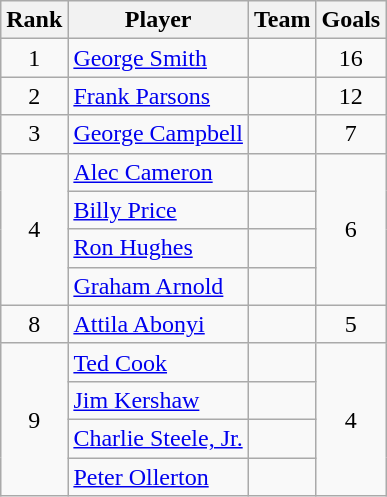<table class="wikitable">
<tr align="center">
<th>Rank</th>
<th>Player</th>
<th>Team</th>
<th>Goals</th>
</tr>
<tr>
<td align=center>1</td>
<td><a href='#'>George Smith</a></td>
<td></td>
<td align=center>16</td>
</tr>
<tr>
<td align=center>2</td>
<td><a href='#'>Frank Parsons</a></td>
<td></td>
<td align=center>12</td>
</tr>
<tr>
<td align=center>3</td>
<td><a href='#'>George Campbell</a></td>
<td></td>
<td align=center>7</td>
</tr>
<tr>
<td rowspan="4"align=center>4</td>
<td><a href='#'>Alec Cameron</a></td>
<td></td>
<td rowspan="4" align=center>6</td>
</tr>
<tr>
<td><a href='#'>Billy Price</a></td>
<td></td>
</tr>
<tr>
<td><a href='#'>Ron Hughes</a></td>
<td></td>
</tr>
<tr>
<td><a href='#'>Graham Arnold</a></td>
<td></td>
</tr>
<tr>
<td align=center>8</td>
<td><a href='#'>Attila Abonyi</a></td>
<td></td>
<td align=center>5</td>
</tr>
<tr>
<td rowspan="4" align=center>9</td>
<td><a href='#'>Ted Cook</a></td>
<td></td>
<td rowspan="4" align=center>4</td>
</tr>
<tr>
<td><a href='#'>Jim Kershaw</a></td>
<td></td>
</tr>
<tr>
<td><a href='#'>Charlie Steele, Jr.</a></td>
<td></td>
</tr>
<tr>
<td><a href='#'>Peter Ollerton</a></td>
<td></td>
</tr>
</table>
